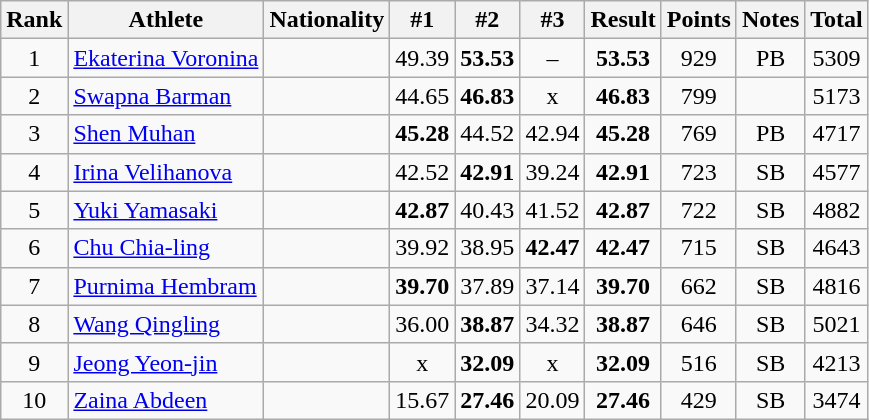<table class="wikitable sortable" style="text-align:center">
<tr>
<th>Rank</th>
<th>Athlete</th>
<th>Nationality</th>
<th>#1</th>
<th>#2</th>
<th>#3</th>
<th>Result</th>
<th>Points</th>
<th>Notes</th>
<th>Total</th>
</tr>
<tr>
<td>1</td>
<td align=left><a href='#'>Ekaterina Voronina</a></td>
<td align=left></td>
<td>49.39</td>
<td><strong>53.53</strong></td>
<td>–</td>
<td><strong>53.53</strong></td>
<td>929</td>
<td>PB</td>
<td>5309</td>
</tr>
<tr>
<td>2</td>
<td align=left><a href='#'>Swapna Barman</a></td>
<td align=left></td>
<td>44.65</td>
<td><strong>46.83</strong></td>
<td>x</td>
<td><strong>46.83</strong></td>
<td>799</td>
<td></td>
<td>5173</td>
</tr>
<tr>
<td>3</td>
<td align=left><a href='#'>Shen Muhan</a></td>
<td align=left></td>
<td><strong>45.28</strong></td>
<td>44.52</td>
<td>42.94</td>
<td><strong>45.28</strong></td>
<td>769</td>
<td>PB</td>
<td>4717</td>
</tr>
<tr>
<td>4</td>
<td align=left><a href='#'>Irina Velihanova</a></td>
<td align=left></td>
<td>42.52</td>
<td><strong>42.91</strong></td>
<td>39.24</td>
<td><strong>42.91</strong></td>
<td>723</td>
<td>SB</td>
<td>4577</td>
</tr>
<tr>
<td>5</td>
<td align=left><a href='#'>Yuki Yamasaki</a></td>
<td align=left></td>
<td><strong>42.87</strong></td>
<td>40.43</td>
<td>41.52</td>
<td><strong>42.87</strong></td>
<td>722</td>
<td>SB</td>
<td>4882</td>
</tr>
<tr>
<td>6</td>
<td align=left><a href='#'>Chu Chia-ling</a></td>
<td align=left></td>
<td>39.92</td>
<td>38.95</td>
<td><strong>42.47</strong></td>
<td><strong>42.47</strong></td>
<td>715</td>
<td>SB</td>
<td>4643</td>
</tr>
<tr>
<td>7</td>
<td align=left><a href='#'>Purnima Hembram</a></td>
<td align=left></td>
<td><strong>39.70</strong></td>
<td>37.89</td>
<td>37.14</td>
<td><strong>39.70</strong></td>
<td>662</td>
<td>SB</td>
<td>4816</td>
</tr>
<tr>
<td>8</td>
<td align=left><a href='#'>Wang Qingling</a></td>
<td align=left></td>
<td>36.00</td>
<td><strong>38.87</strong></td>
<td>34.32</td>
<td><strong>38.87</strong></td>
<td>646</td>
<td>SB</td>
<td>5021</td>
</tr>
<tr>
<td>9</td>
<td align=left><a href='#'>Jeong Yeon-jin</a></td>
<td align=left></td>
<td>x</td>
<td><strong>32.09</strong></td>
<td>x</td>
<td><strong>32.09</strong></td>
<td>516</td>
<td>SB</td>
<td>4213</td>
</tr>
<tr>
<td>10</td>
<td align=left><a href='#'>Zaina Abdeen</a></td>
<td align=left></td>
<td>15.67</td>
<td><strong>27.46</strong></td>
<td>20.09</td>
<td><strong>27.46</strong></td>
<td>429</td>
<td>SB</td>
<td>3474</td>
</tr>
</table>
